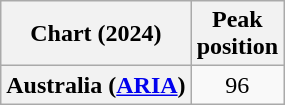<table class="wikitable sortable plainrowheaders" style="text-align:center">
<tr>
<th scope="col">Chart (2024)</th>
<th scope="col">Peak<br> position</th>
</tr>
<tr>
<th scope="row">Australia (<a href='#'>ARIA</a>)</th>
<td>96</td>
</tr>
</table>
